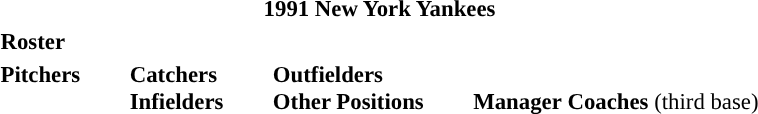<table class="toccolours" style="font-size: 95%;">
<tr>
<th colspan="10">1991 New York Yankees</th>
</tr>
<tr>
<td colspan="10"><strong>Roster</strong></td>
</tr>
<tr>
<td valign="top"><strong>Pitchers</strong><br>

















</td>
<td width="25px"></td>
<td valign="top"><strong>Catchers</strong><br>


<strong>Infielders</strong>








</td>
<td width="25px"></td>
<td valign="top"><strong>Outfielders</strong><br>







<strong>Other Positions</strong>
</td>
<td width="25px"></td>
<td valign="top"><br><strong>Manager</strong>

<strong>Coaches</strong>





 (third base)</td>
</tr>
</table>
